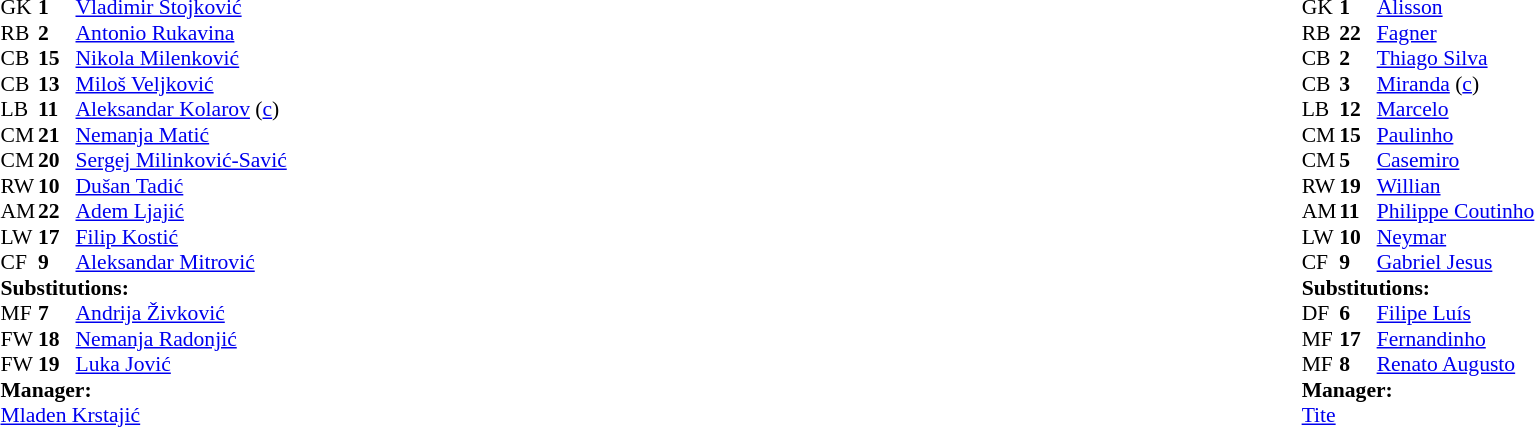<table width="100%">
<tr>
<td valign="top" width="40%"><br><table style="font-size:90%" cellspacing="0" cellpadding="0">
<tr>
<th width=25></th>
<th width=25></th>
</tr>
<tr>
<td>GK</td>
<td><strong>1</strong></td>
<td><a href='#'>Vladimir Stojković</a></td>
</tr>
<tr>
<td>RB</td>
<td><strong>2</strong></td>
<td><a href='#'>Antonio Rukavina</a></td>
</tr>
<tr>
<td>CB</td>
<td><strong>15</strong></td>
<td><a href='#'>Nikola Milenković</a></td>
</tr>
<tr>
<td>CB</td>
<td><strong>13</strong></td>
<td><a href='#'>Miloš Veljković</a></td>
</tr>
<tr>
<td>LB</td>
<td><strong>11</strong></td>
<td><a href='#'>Aleksandar Kolarov</a> (<a href='#'>c</a>)</td>
</tr>
<tr>
<td>CM</td>
<td><strong>21</strong></td>
<td><a href='#'>Nemanja Matić</a></td>
<td></td>
</tr>
<tr>
<td>CM</td>
<td><strong>20</strong></td>
<td><a href='#'>Sergej Milinković-Savić</a></td>
</tr>
<tr>
<td>RW</td>
<td><strong>10</strong></td>
<td><a href='#'>Dušan Tadić</a></td>
</tr>
<tr>
<td>AM</td>
<td><strong>22</strong></td>
<td><a href='#'>Adem Ljajić</a></td>
<td></td>
<td></td>
</tr>
<tr>
<td>LW</td>
<td><strong>17</strong></td>
<td><a href='#'>Filip Kostić</a></td>
<td></td>
<td></td>
</tr>
<tr>
<td>CF</td>
<td><strong>9</strong></td>
<td><a href='#'>Aleksandar Mitrović</a></td>
<td></td>
<td></td>
</tr>
<tr>
<td colspan=3><strong>Substitutions:</strong></td>
</tr>
<tr>
<td>MF</td>
<td><strong>7</strong></td>
<td><a href='#'>Andrija Živković</a></td>
<td></td>
<td></td>
</tr>
<tr>
<td>FW</td>
<td><strong>18</strong></td>
<td><a href='#'>Nemanja Radonjić</a></td>
<td></td>
<td></td>
</tr>
<tr>
<td>FW</td>
<td><strong>19</strong></td>
<td><a href='#'>Luka Jović</a></td>
<td></td>
<td></td>
</tr>
<tr>
<td colspan=3><strong>Manager:</strong></td>
</tr>
<tr>
<td colspan=3><a href='#'>Mladen Krstajić</a></td>
</tr>
</table>
</td>
<td valign="top"></td>
<td valign="top" width="50%"><br><table style="font-size:90%; margin:auto" cellspacing="0" cellpadding="0">
<tr>
<th width=25></th>
<th width=25></th>
</tr>
<tr>
<td>GK</td>
<td><strong>1</strong></td>
<td><a href='#'>Alisson</a></td>
</tr>
<tr>
<td>RB</td>
<td><strong>22</strong></td>
<td><a href='#'>Fagner</a></td>
</tr>
<tr>
<td>CB</td>
<td><strong>2</strong></td>
<td><a href='#'>Thiago Silva</a></td>
</tr>
<tr>
<td>CB</td>
<td><strong>3</strong></td>
<td><a href='#'>Miranda</a> (<a href='#'>c</a>)</td>
</tr>
<tr>
<td>LB</td>
<td><strong>12</strong></td>
<td><a href='#'>Marcelo</a></td>
<td></td>
<td></td>
</tr>
<tr>
<td>CM</td>
<td><strong>15</strong></td>
<td><a href='#'>Paulinho</a></td>
<td></td>
<td></td>
</tr>
<tr>
<td>CM</td>
<td><strong>5</strong></td>
<td><a href='#'>Casemiro</a></td>
</tr>
<tr>
<td>RW</td>
<td><strong>19</strong></td>
<td><a href='#'>Willian</a></td>
</tr>
<tr>
<td>AM</td>
<td><strong>11</strong></td>
<td><a href='#'>Philippe Coutinho</a></td>
<td></td>
<td></td>
</tr>
<tr>
<td>LW</td>
<td><strong>10</strong></td>
<td><a href='#'>Neymar</a></td>
</tr>
<tr>
<td>CF</td>
<td><strong>9</strong></td>
<td><a href='#'>Gabriel Jesus</a></td>
</tr>
<tr>
<td colspan=3><strong>Substitutions:</strong></td>
</tr>
<tr>
<td>DF</td>
<td><strong>6</strong></td>
<td><a href='#'>Filipe Luís</a></td>
<td></td>
<td></td>
</tr>
<tr>
<td>MF</td>
<td><strong>17</strong></td>
<td><a href='#'>Fernandinho</a></td>
<td></td>
<td></td>
</tr>
<tr>
<td>MF</td>
<td><strong>8</strong></td>
<td><a href='#'>Renato Augusto</a></td>
<td></td>
<td></td>
</tr>
<tr>
<td colspan=3><strong>Manager:</strong></td>
</tr>
<tr>
<td colspan=3><a href='#'>Tite</a></td>
</tr>
</table>
</td>
</tr>
</table>
